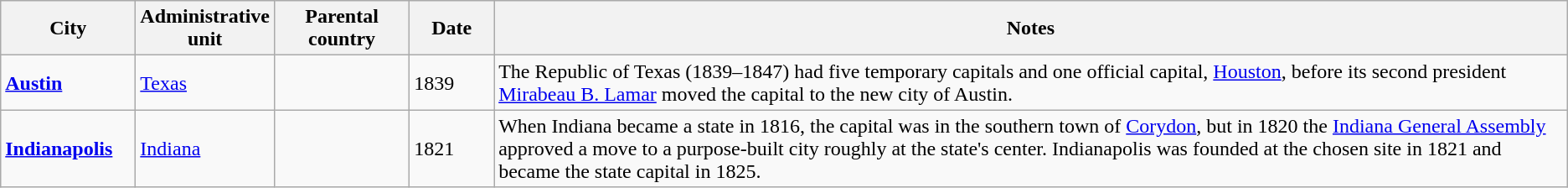<table class="wikitable sortable">
<tr>
<th width="100">City</th>
<th width="100">Administrative unit</th>
<th width="100">Parental country</th>
<th width="60" data-sort-type=isoDate>Date</th>
<th>Notes</th>
</tr>
<tr>
<td><a href='#'><strong>Austin</strong></a></td>
<td> <a href='#'>Texas</a></td>
<td></td>
<td data-sort-value="1839">1839</td>
<td>The Republic of Texas (1839–1847) had five temporary capitals and one official capital, <a href='#'>Houston</a>, before its second president <a href='#'>Mirabeau B. Lamar</a> moved the capital to the new city of Austin.</td>
</tr>
<tr>
<td><strong><a href='#'>Indianapolis</a></strong></td>
<td> <a href='#'>Indiana</a></td>
<td></td>
<td data-sort-value="1821">1821</td>
<td>When Indiana became a state in 1816, the capital was in the southern town of <a href='#'>Corydon</a>, but in 1820 the <a href='#'>Indiana General Assembly</a> approved a move to a purpose-built city roughly at the state's center. Indianapolis was founded at the chosen site in 1821 and became the state capital in 1825.</td>
</tr>
</table>
